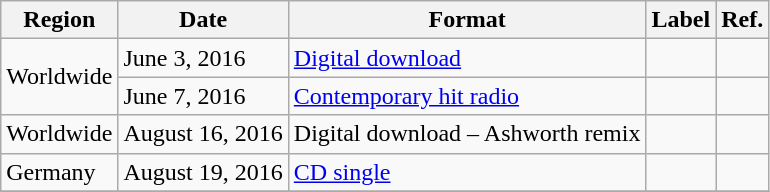<table class="wikitable">
<tr>
<th scope="col">Region</th>
<th scope="col">Date</th>
<th scope="col">Format</th>
<th scope="col">Label</th>
<th scope="col">Ref.</th>
</tr>
<tr>
<td rowspan="2">Worldwide</td>
<td>June 3, 2016</td>
<td><a href='#'>Digital download</a></td>
<td></td>
<td></td>
</tr>
<tr>
<td>June 7, 2016</td>
<td><a href='#'>Contemporary hit radio</a></td>
<td></td>
<td></td>
</tr>
<tr>
<td>Worldwide</td>
<td>August 16, 2016</td>
<td>Digital download – Ashworth remix</td>
<td></td>
<td></td>
</tr>
<tr>
<td>Germany</td>
<td>August 19, 2016</td>
<td><a href='#'>CD single</a></td>
<td></td>
<td></td>
</tr>
<tr>
</tr>
</table>
